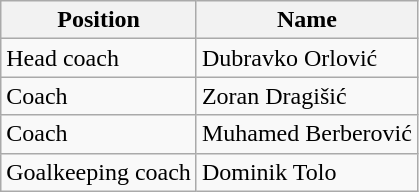<table class="wikitable">
<tr>
<th>Position</th>
<th>Name</th>
</tr>
<tr>
<td>Head coach</td>
<td> Dubravko Orlović</td>
</tr>
<tr>
<td>Coach</td>
<td> Zoran Dragišić</td>
</tr>
<tr>
<td>Coach</td>
<td> Muhamed Berberović</td>
</tr>
<tr>
<td>Goalkeeping coach</td>
<td> Dominik Tolo</td>
</tr>
</table>
